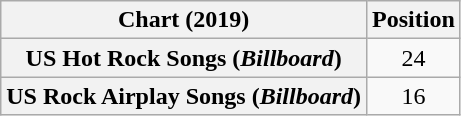<table class="wikitable sortable plainrowheaders" style="text-align:center">
<tr>
<th scope="col">Chart (2019)</th>
<th scope="col">Position</th>
</tr>
<tr>
<th scope="row">US Hot Rock Songs (<em>Billboard</em>)</th>
<td>24</td>
</tr>
<tr>
<th scope="row">US Rock Airplay Songs (<em>Billboard</em>)</th>
<td>16</td>
</tr>
</table>
